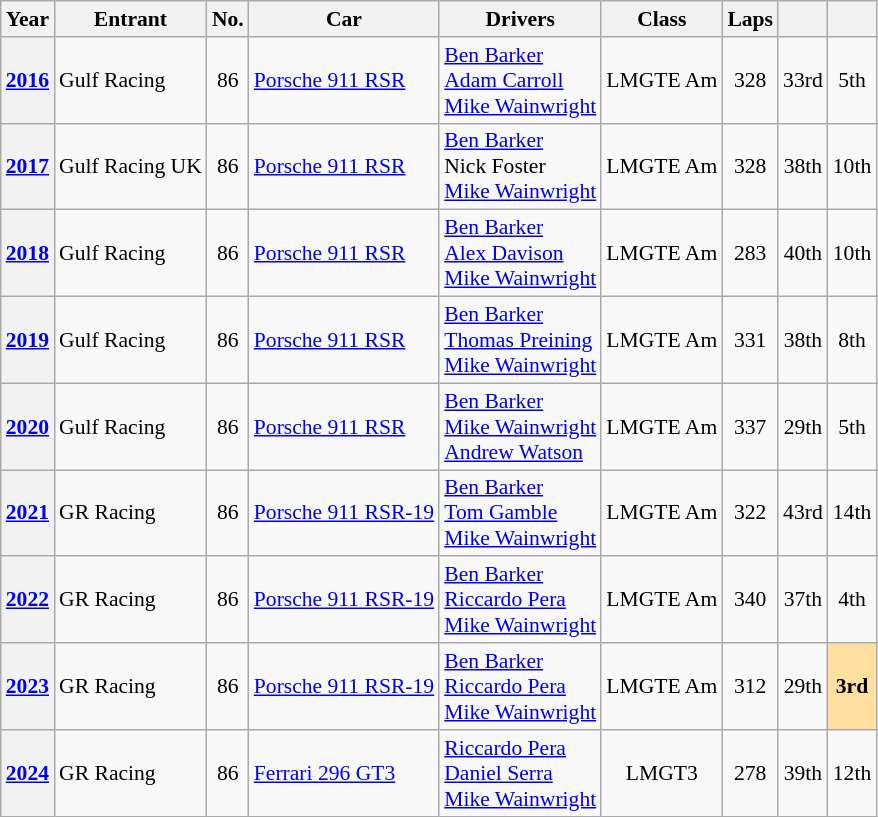<table class="wikitable" style="font-size:90%">
<tr>
<th>Year</th>
<th>Entrant</th>
<th>No.</th>
<th>Car</th>
<th>Drivers</th>
<th>Class</th>
<th>Laps</th>
<th></th>
<th></th>
</tr>
<tr align="center">
<th><a href='#'>2016</a></th>
<td align=left> Gulf Racing</td>
<td>86</td>
<td align=left><a href='#'>Porsche 911 RSR</a></td>
<td align=left> <a href='#'>Ben Barker</a><br> <a href='#'>Adam Carroll</a><br> <a href='#'>Mike Wainwright</a></td>
<td>LMGTE Am</td>
<td>328</td>
<td>33rd</td>
<td>5th</td>
</tr>
<tr align="center">
<th><a href='#'>2017</a></th>
<td align=left> Gulf Racing UK</td>
<td>86</td>
<td align=left><a href='#'>Porsche 911 RSR</a></td>
<td align=left> <a href='#'>Ben Barker</a><br> Nick Foster<br> <a href='#'>Mike Wainwright</a></td>
<td>LMGTE Am</td>
<td>328</td>
<td>38th</td>
<td>10th</td>
</tr>
<tr align="center">
<th><a href='#'>2018</a></th>
<td align=left> Gulf Racing</td>
<td>86</td>
<td align=left><a href='#'>Porsche 911 RSR</a></td>
<td align=left> <a href='#'>Ben Barker</a><br> <a href='#'>Alex Davison</a><br> <a href='#'>Mike Wainwright</a></td>
<td>LMGTE Am</td>
<td>283</td>
<td>40th</td>
<td>10th</td>
</tr>
<tr align="center">
<th><a href='#'>2019</a></th>
<td align=left> Gulf Racing</td>
<td>86</td>
<td align=left><a href='#'>Porsche 911 RSR</a></td>
<td align=left> <a href='#'>Ben Barker</a><br> <a href='#'>Thomas Preining</a><br> <a href='#'>Mike Wainwright</a></td>
<td>LMGTE Am</td>
<td>331</td>
<td>38th</td>
<td>8th</td>
</tr>
<tr align="center">
<th><a href='#'>2020</a></th>
<td align=left> Gulf Racing</td>
<td>86</td>
<td align=left><a href='#'>Porsche 911 RSR</a></td>
<td align=left> <a href='#'>Ben Barker</a><br> <a href='#'>Mike Wainwright</a><br> <a href='#'>Andrew Watson</a></td>
<td>LMGTE Am</td>
<td>337</td>
<td>29th</td>
<td>5th</td>
</tr>
<tr align="center">
<th><a href='#'>2021</a></th>
<td align=left> GR Racing</td>
<td>86</td>
<td align=left><a href='#'>Porsche 911 RSR-19</a></td>
<td align=left> <a href='#'>Ben Barker</a><br> <a href='#'>Tom Gamble</a><br> <a href='#'>Mike Wainwright</a></td>
<td>LMGTE Am</td>
<td>322</td>
<td>43rd</td>
<td>14th</td>
</tr>
<tr align="center">
<th><a href='#'>2022</a></th>
<td align=left> GR Racing</td>
<td>86</td>
<td align=left><a href='#'>Porsche 911 RSR-19</a></td>
<td align=left> <a href='#'>Ben Barker</a><br> <a href='#'>Riccardo Pera</a><br> <a href='#'>Mike Wainwright</a></td>
<td>LMGTE Am</td>
<td>340</td>
<td>37th</td>
<td>4th</td>
</tr>
<tr align="center">
<th><a href='#'>2023</a></th>
<td align=left> GR Racing</td>
<td>86</td>
<td align=left><a href='#'>Porsche 911 RSR-19</a></td>
<td align=left> <a href='#'>Ben Barker</a><br> <a href='#'>Riccardo Pera</a><br> <a href='#'>Mike Wainwright</a></td>
<td>LMGTE Am</td>
<td>312</td>
<td>29th</td>
<td style="background:#FFDF9F;"><strong>3rd</strong></td>
</tr>
<tr align="center">
<th><a href='#'>2024</a></th>
<td align=left> GR Racing</td>
<td>86</td>
<td align=left><a href='#'>Ferrari 296 GT3</a></td>
<td align=left> <a href='#'>Riccardo Pera</a><br> <a href='#'>Daniel Serra</a><br> <a href='#'>Mike Wainwright</a></td>
<td>LMGT3</td>
<td>278</td>
<td>39th</td>
<td>12th</td>
</tr>
</table>
